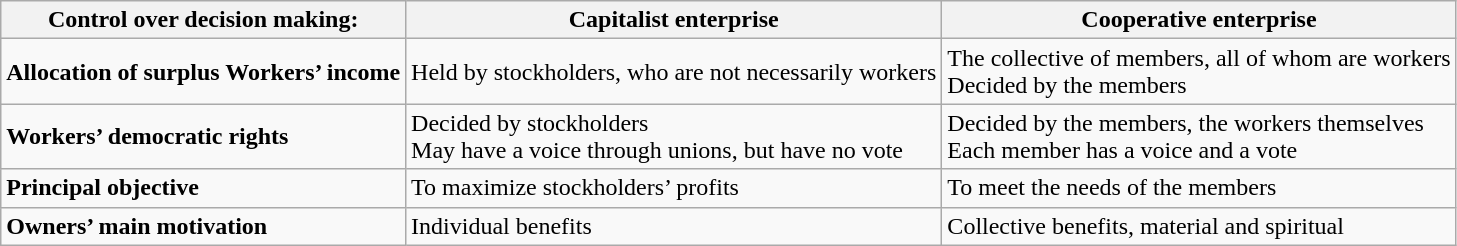<table class="wikitable">
<tr>
<th>Control over  decision making:</th>
<th>Capitalist enterprise</th>
<th>Cooperative enterprise</th>
</tr>
<tr>
<td><strong>Allocation of surplus Workers’ income</strong></td>
<td>Held by stockholders,  who are not necessarily workers</td>
<td>The collective of  members, all of whom are workers<br>Decided by the members</td>
</tr>
<tr>
<td><strong>Workers’ democratic rights</strong></td>
<td>Decided by  stockholders<br>May have a voice  through unions, but have no vote</td>
<td>Decided by the members, the workers themselves<br>Each member has a voice and a vote</td>
</tr>
<tr>
<td><strong>Principal objective</strong></td>
<td>To maximize  stockholders’ profits</td>
<td>To meet the needs of  the members</td>
</tr>
<tr>
<td><strong>Owners’ main motivation</strong></td>
<td>Individual benefits</td>
<td>Collective benefits,  material and spiritual</td>
</tr>
</table>
